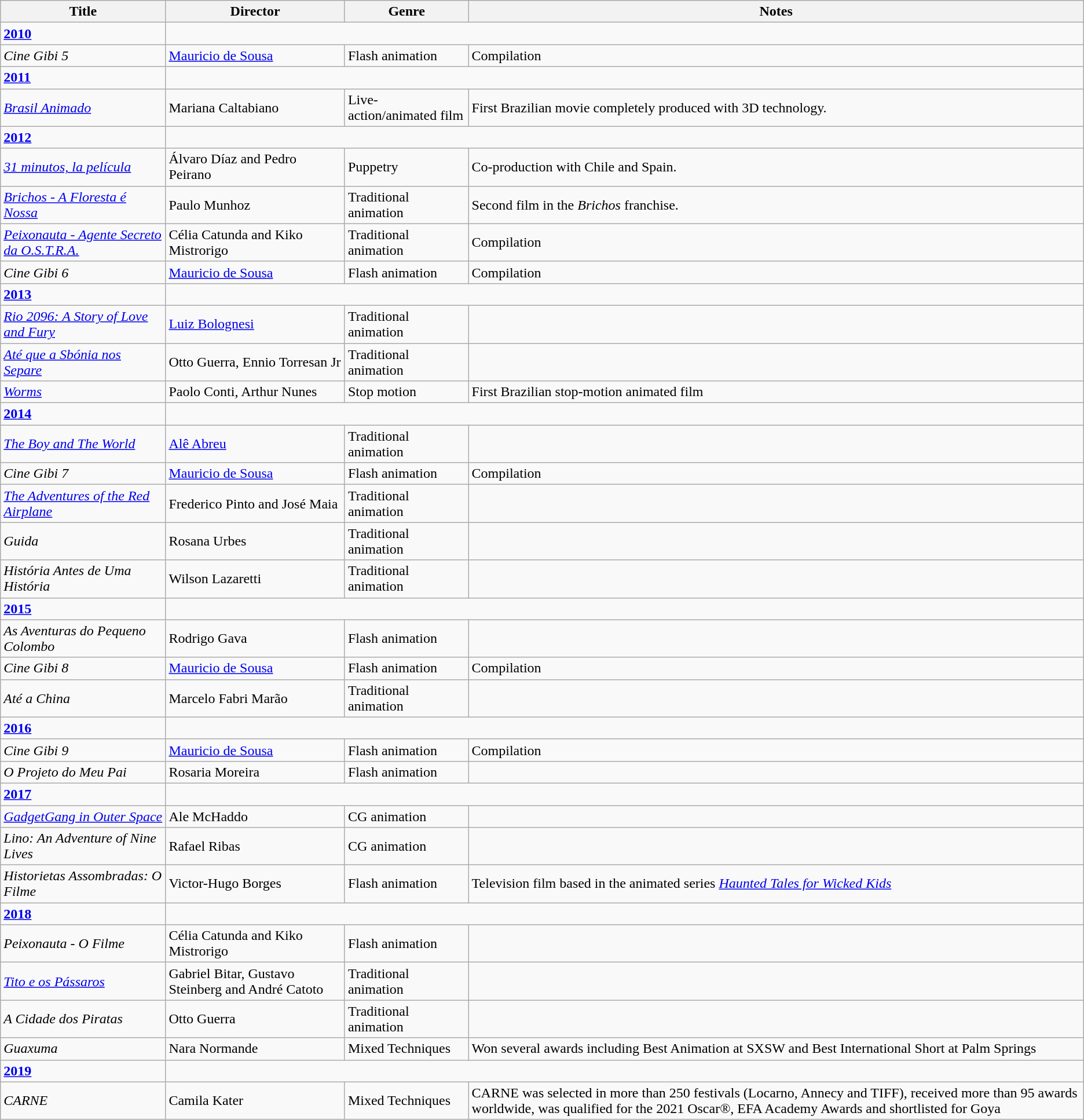<table class="wikitable">
<tr>
<th>Title</th>
<th>Director</th>
<th>Genre</th>
<th>Notes</th>
</tr>
<tr>
<td><strong><a href='#'>2010</a></strong></td>
</tr>
<tr>
<td><em>Cine Gibi 5</em></td>
<td><a href='#'>Mauricio de Sousa</a></td>
<td>Flash animation</td>
<td>Compilation</td>
</tr>
<tr>
<td><strong><a href='#'>2011</a></strong></td>
</tr>
<tr>
<td><em><a href='#'>Brasil Animado</a></em></td>
<td>Mariana Caltabiano</td>
<td>Live-action/animated film</td>
<td>First Brazilian movie completely produced with 3D technology.</td>
</tr>
<tr>
<td><strong><a href='#'>2012</a></strong></td>
</tr>
<tr>
<td><em><a href='#'>31 minutos, la película</a></em></td>
<td>Álvaro Díaz and Pedro Peirano</td>
<td>Puppetry</td>
<td>Co-production with Chile and Spain.</td>
</tr>
<tr>
<td><em><a href='#'>Brichos - A Floresta é Nossa</a></em></td>
<td>Paulo Munhoz</td>
<td>Traditional animation</td>
<td>Second film in the <em>Brichos</em> franchise.</td>
</tr>
<tr>
<td><em><a href='#'>Peixonauta - Agente Secreto da O.S.T.R.A.</a></em></td>
<td>Célia Catunda and Kiko Mistrorigo</td>
<td>Traditional animation</td>
<td>Compilation</td>
</tr>
<tr>
<td><em>Cine Gibi 6</em></td>
<td><a href='#'>Mauricio de Sousa</a></td>
<td>Flash animation</td>
<td>Compilation</td>
</tr>
<tr>
<td><strong><a href='#'>2013</a></strong></td>
</tr>
<tr>
<td><em><a href='#'>Rio 2096: A Story of Love and Fury</a></em></td>
<td><a href='#'>Luiz Bolognesi</a></td>
<td>Traditional animation</td>
<td></td>
</tr>
<tr>
<td><em><a href='#'>Até que a Sbónia nos Separe</a></em></td>
<td>Otto Guerra, Ennio Torresan Jr</td>
<td>Traditional animation</td>
<td></td>
</tr>
<tr>
<td><em><a href='#'>Worms</a></em></td>
<td>Paolo Conti, Arthur Nunes</td>
<td>Stop motion</td>
<td>First Brazilian stop-motion animated film</td>
</tr>
<tr>
<td><strong><a href='#'>2014</a></strong></td>
</tr>
<tr>
<td><em><a href='#'>The Boy and The World</a></em></td>
<td><a href='#'>Alê Abreu</a></td>
<td>Traditional animation</td>
<td></td>
</tr>
<tr>
<td><em>Cine Gibi 7</em></td>
<td><a href='#'>Mauricio de Sousa</a></td>
<td>Flash animation</td>
<td>Compilation</td>
</tr>
<tr>
<td><em><a href='#'>The Adventures of the Red Airplane</a></em></td>
<td>Frederico Pinto and José Maia</td>
<td>Traditional animation</td>
<td></td>
</tr>
<tr>
<td><em>Guida</em></td>
<td>Rosana Urbes</td>
<td>Traditional animation</td>
<td></td>
</tr>
<tr>
<td><em>História Antes de Uma História </em></td>
<td>Wilson Lazaretti</td>
<td>Traditional animation</td>
<td></td>
</tr>
<tr>
<td><strong><a href='#'>2015</a></strong></td>
</tr>
<tr>
<td><em>As Aventuras do Pequeno Colombo</em></td>
<td>Rodrigo Gava</td>
<td>Flash animation</td>
<td></td>
</tr>
<tr>
<td><em>Cine Gibi 8</em></td>
<td><a href='#'>Mauricio de Sousa</a></td>
<td>Flash animation</td>
<td>Compilation</td>
</tr>
<tr>
<td><em>Até a China</em></td>
<td>Marcelo Fabri Marão</td>
<td>Traditional animation</td>
<td></td>
</tr>
<tr>
<td><strong><a href='#'>2016</a></strong></td>
</tr>
<tr>
<td><em>Cine Gibi 9</em></td>
<td><a href='#'>Mauricio de Sousa</a></td>
<td>Flash animation</td>
<td>Compilation</td>
</tr>
<tr>
<td><em>O Projeto do Meu Pai</em></td>
<td>Rosaria Moreira</td>
<td>Flash animation</td>
<td></td>
</tr>
<tr>
<td><strong><a href='#'>2017</a></strong></td>
</tr>
<tr>
<td><em><a href='#'>GadgetGang in Outer Space</a></em></td>
<td>Ale McHaddo</td>
<td>CG animation</td>
<td></td>
</tr>
<tr>
<td><em>Lino: An Adventure of Nine Lives</em></td>
<td>Rafael Ribas</td>
<td>CG animation</td>
<td></td>
</tr>
<tr>
<td><em>Historietas Assombradas: O Filme</em></td>
<td>Victor-Hugo Borges</td>
<td>Flash animation</td>
<td>Television film based in the animated series <em><a href='#'>Haunted Tales for Wicked Kids</a></em></td>
</tr>
<tr>
<td><strong><a href='#'>2018</a></strong></td>
</tr>
<tr>
<td><em>Peixonauta - O Filme</em></td>
<td>Célia Catunda and Kiko Mistrorigo</td>
<td>Flash animation</td>
<td></td>
</tr>
<tr>
<td><em><a href='#'>Tito e os Pássaros</a></em></td>
<td>Gabriel Bitar, Gustavo Steinberg and André Catoto</td>
<td>Traditional animation</td>
<td></td>
</tr>
<tr>
<td><em>A Cidade dos Piratas</em></td>
<td>Otto Guerra</td>
<td>Traditional animation</td>
<td></td>
</tr>
<tr>
<td><em>Guaxuma</em></td>
<td>Nara Normande</td>
<td>Mixed Techniques</td>
<td>Won several awards including Best Animation at SXSW and Best International Short at Palm Springs</td>
</tr>
<tr>
<td><strong><a href='#'>2019</a></strong></td>
</tr>
<tr>
<td><em>CARNE</em></td>
<td>Camila Kater</td>
<td>Mixed Techniques</td>
<td>CARNE was selected in more than 250 festivals (Locarno, Annecy and TIFF), received more than 95 awards worldwide, was qualified for the 2021 Oscar®, EFA Academy Awards and shortlisted for Goya</td>
</tr>
</table>
